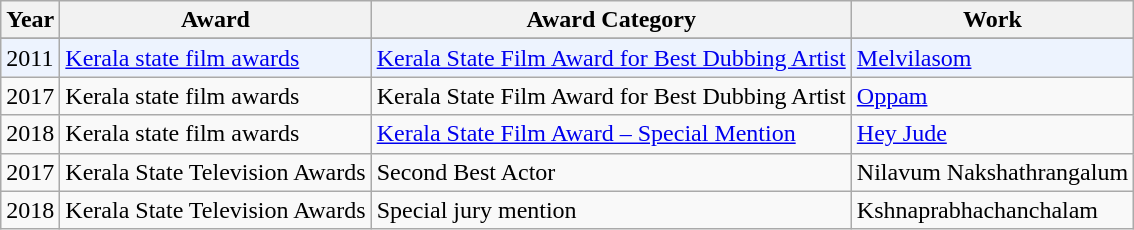<table class="wikitable">
<tr>
<th>Year</th>
<th>Award</th>
<th>Award Category</th>
<th>Work</th>
</tr>
<tr>
</tr>
<tr bgcolor=#edf3fe>
<td>2011</td>
<td><a href='#'>Kerala state film awards</a></td>
<td><a href='#'>Kerala State Film Award for Best Dubbing Artist</a></td>
<td><a href='#'>Melvilasom</a></td>
</tr>
<tr>
<td>2017</td>
<td>Kerala state film awards</td>
<td>Kerala State Film Award for Best Dubbing Artist</td>
<td><a href='#'>Oppam</a></td>
</tr>
<tr>
<td>2018</td>
<td>Kerala state film awards</td>
<td><a href='#'>Kerala State Film Award – Special Mention</a></td>
<td><a href='#'>Hey Jude</a></td>
</tr>
<tr>
<td>2017</td>
<td>Kerala State Television Awards</td>
<td>Second Best Actor</td>
<td>Nilavum Nakshathrangalum</td>
</tr>
<tr>
<td>2018</td>
<td>Kerala State Television Awards</td>
<td>Special jury mention</td>
<td>Kshnaprabhachanchalam</td>
</tr>
</table>
